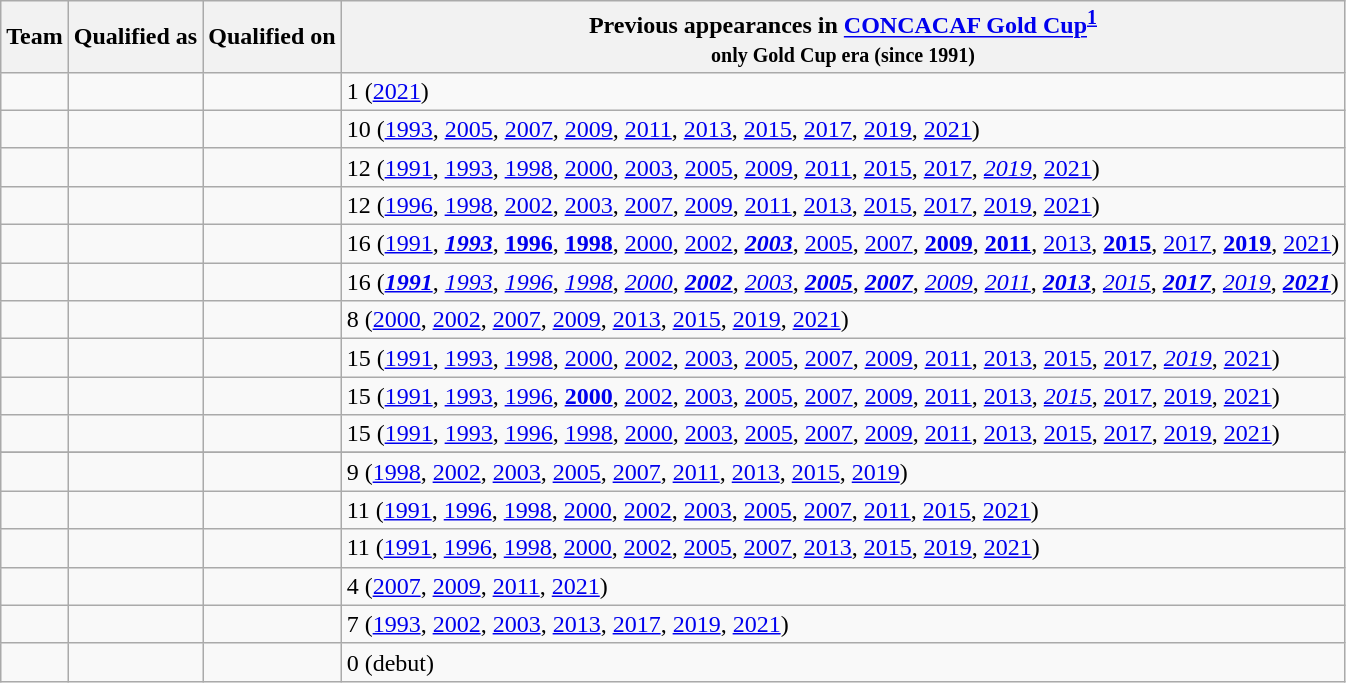<table class="wikitable sortable" style="text-align:left;">
<tr>
<th>Team</th>
<th>Qualified as</th>
<th>Qualified on</th>
<th data-sort-type="number">Previous appearances in <a href='#'>CONCACAF Gold Cup</a><sup><strong><a href='#'>1</a></strong></sup><br><small>only Gold Cup era (since 1991)</small></th>
</tr>
<tr>
<td></td>
<td></td>
<td></td>
<td>1 (<a href='#'>2021</a>)</td>
</tr>
<tr>
<td></td>
<td></td>
<td></td>
<td>10 (<a href='#'>1993</a>, <a href='#'>2005</a>, <a href='#'>2007</a>, <a href='#'>2009</a>, <a href='#'>2011</a>, <a href='#'>2013</a>, <a href='#'>2015</a>, <a href='#'>2017</a>, <a href='#'>2019</a>, <a href='#'>2021</a>)</td>
</tr>
<tr>
<td></td>
<td></td>
<td></td>
<td>12 (<a href='#'>1991</a>, <a href='#'>1993</a>, <a href='#'>1998</a>, <a href='#'>2000</a>, <a href='#'>2003</a>, <a href='#'>2005</a>, <a href='#'>2009</a>, <a href='#'>2011</a>, <a href='#'>2015</a>, <a href='#'>2017</a>, <em><a href='#'>2019</a></em>, <a href='#'>2021</a>)</td>
</tr>
<tr>
<td></td>
<td></td>
<td></td>
<td>12 (<a href='#'>1996</a>, <a href='#'>1998</a>, <a href='#'>2002</a>, <a href='#'>2003</a>, <a href='#'>2007</a>, <a href='#'>2009</a>, <a href='#'>2011</a>, <a href='#'>2013</a>, <a href='#'>2015</a>, <a href='#'>2017</a>, <a href='#'>2019</a>, <a href='#'>2021</a>)</td>
</tr>
<tr>
<td></td>
<td></td>
<td></td>
<td>16 (<a href='#'>1991</a>, <strong><em><a href='#'>1993</a></em></strong>, <strong><a href='#'>1996</a></strong>, <strong><a href='#'>1998</a></strong>, <a href='#'>2000</a>, <a href='#'>2002</a>, <strong><em><a href='#'>2003</a></em></strong>, <a href='#'>2005</a>, <a href='#'>2007</a>, <strong><a href='#'>2009</a></strong>, <strong><a href='#'>2011</a></strong>, <a href='#'>2013</a>, <strong><a href='#'>2015</a></strong>, <a href='#'>2017</a>, <strong><a href='#'>2019</a></strong>, <a href='#'>2021</a>)</td>
</tr>
<tr>
<td></td>
<td></td>
<td></td>
<td>16 (<strong><em><a href='#'>1991</a></em></strong>, <em><a href='#'>1993</a></em>, <em><a href='#'>1996</a></em>, <em><a href='#'>1998</a></em>, <em><a href='#'>2000</a></em>, <strong><em><a href='#'>2002</a></em></strong>, <em><a href='#'>2003</a></em>, <strong><em><a href='#'>2005</a></em></strong>, <strong><em><a href='#'>2007</a></em></strong>, <em><a href='#'>2009</a></em>, <em><a href='#'>2011</a></em>, <strong><em><a href='#'>2013</a></em></strong>, <em><a href='#'>2015</a></em>, <strong><em><a href='#'>2017</a></em></strong>, <em><a href='#'>2019</a></em>, <strong><em><a href='#'>2021</a></em></strong>)</td>
</tr>
<tr>
<td></td>
<td></td>
<td></td>
<td>8 (<a href='#'>2000</a>, <a href='#'>2002</a>, <a href='#'>2007</a>, <a href='#'>2009</a>, <a href='#'>2013</a>, <a href='#'>2015</a>, <a href='#'>2019</a>, <a href='#'>2021</a>)</td>
</tr>
<tr>
<td></td>
<td></td>
<td></td>
<td>15 (<a href='#'>1991</a>, <a href='#'>1993</a>, <a href='#'>1998</a>, <a href='#'>2000</a>, <a href='#'>2002</a>, <a href='#'>2003</a>, <a href='#'>2005</a>, <a href='#'>2007</a>, <a href='#'>2009</a>, <a href='#'>2011</a>, <a href='#'>2013</a>, <a href='#'>2015</a>, <a href='#'>2017</a>, <em><a href='#'>2019</a></em>, <a href='#'>2021</a>)</td>
</tr>
<tr>
<td></td>
<td></td>
<td></td>
<td>15 (<a href='#'>1991</a>, <a href='#'>1993</a>, <a href='#'>1996</a>, <strong><a href='#'>2000</a></strong>, <a href='#'>2002</a>, <a href='#'>2003</a>, <a href='#'>2005</a>, <a href='#'>2007</a>, <a href='#'>2009</a>, <a href='#'>2011</a>, <a href='#'>2013</a>, <em><a href='#'>2015</a></em>, <a href='#'>2017</a>, <a href='#'>2019</a>, <a href='#'>2021</a>)</td>
</tr>
<tr>
<td></td>
<td></td>
<td></td>
<td>15 (<a href='#'>1991</a>, <a href='#'>1993</a>, <a href='#'>1996</a>, <a href='#'>1998</a>, <a href='#'>2000</a>, <a href='#'>2003</a>, <a href='#'>2005</a>, <a href='#'>2007</a>, <a href='#'>2009</a>, <a href='#'>2011</a>, <a href='#'>2013</a>, <a href='#'>2015</a>, <a href='#'>2017</a>, <a href='#'>2019</a>, <a href='#'>2021</a>)</td>
</tr>
<tr>
</tr>
<tr>
<td></td>
<td></td>
<td></td>
<td>9 (<a href='#'>1998</a>, <a href='#'>2002</a>, <a href='#'>2003</a>, <a href='#'>2005</a>, <a href='#'>2007</a>, <a href='#'>2011</a>, <a href='#'>2013</a>, <a href='#'>2015</a>, <a href='#'>2019</a>)</td>
</tr>
<tr>
<td></td>
<td></td>
<td></td>
<td>11 (<a href='#'>1991</a>, <a href='#'>1996</a>, <a href='#'>1998</a>, <a href='#'>2000</a>, <a href='#'>2002</a>, <a href='#'>2003</a>, <a href='#'>2005</a>, <a href='#'>2007</a>, <a href='#'>2011</a>, <a href='#'>2015</a>, <a href='#'>2021</a>)</td>
</tr>
<tr>
<td></td>
<td></td>
<td></td>
<td>11 (<a href='#'>1991</a>, <a href='#'>1996</a>, <a href='#'>1998</a>, <a href='#'>2000</a>, <a href='#'>2002</a>, <a href='#'>2005</a>, <a href='#'>2007</a>, <a href='#'>2013</a>, <a href='#'>2015</a>, <a href='#'>2019</a>, <a href='#'>2021</a>)</td>
</tr>
<tr>
<td></td>
<td></td>
<td></td>
<td>4 (<a href='#'>2007</a>, <a href='#'>2009</a>, <a href='#'>2011</a>, <a href='#'>2021</a>)</td>
</tr>
<tr>
<td></td>
<td></td>
<td></td>
<td>7 (<a href='#'>1993</a>, <a href='#'>2002</a>, <a href='#'>2003</a>, <a href='#'>2013</a>, <a href='#'>2017</a>, <a href='#'>2019</a>, <a href='#'>2021</a>)</td>
</tr>
<tr>
<td></td>
<td></td>
<td></td>
<td>0 (debut)</td>
</tr>
</table>
